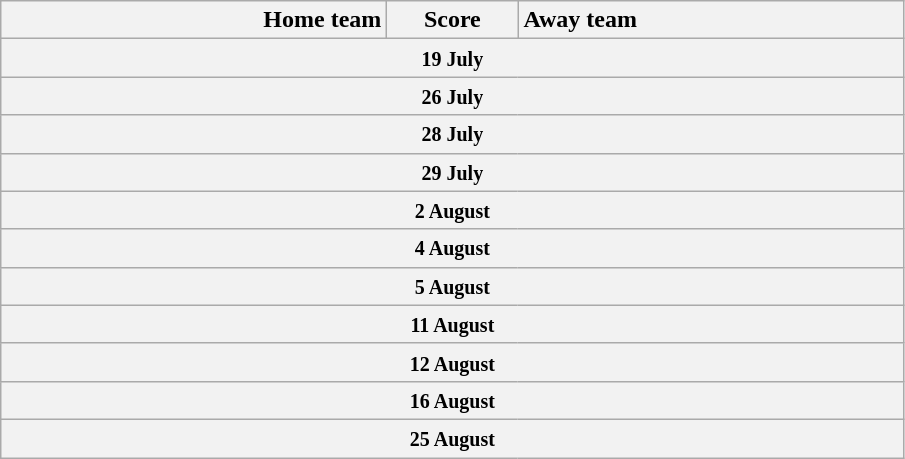<table class="wikitable" style="border-collapse: collapse;">
<tr>
<th style="text-align:right; width:250px">Home team</th>
<th style="width:80px">Score</th>
<th style="text-align:left; width:250px">Away team</th>
</tr>
<tr>
<th colspan="3" align="center"><small>19 July</small><br></th>
</tr>
<tr>
<th colspan="3" align="center"><small>26 July</small><br>


</th>
</tr>
<tr>
<th colspan="3" align="center"><small>28 July</small><br></th>
</tr>
<tr>
<th colspan="3" align="center"><small>29 July</small><br>






</th>
</tr>
<tr>
<th colspan="3" align="center"><small>2 August</small><br>
</th>
</tr>
<tr>
<th colspan="3" align="center"><small>4 August</small><br></th>
</tr>
<tr>
<th colspan="3" align="center"><small>5 August</small><br>


</th>
</tr>
<tr>
<th colspan="3" align="center"><small>11 August</small><br>





</th>
</tr>
<tr>
<th colspan="3" align="center"><small>12 August</small><br>
</th>
</tr>
<tr>
<th colspan="3" align="center"><small>16 August</small><br></th>
</tr>
<tr>
<th colspan="3" align="center"><small>25 August</small><br></th>
</tr>
</table>
